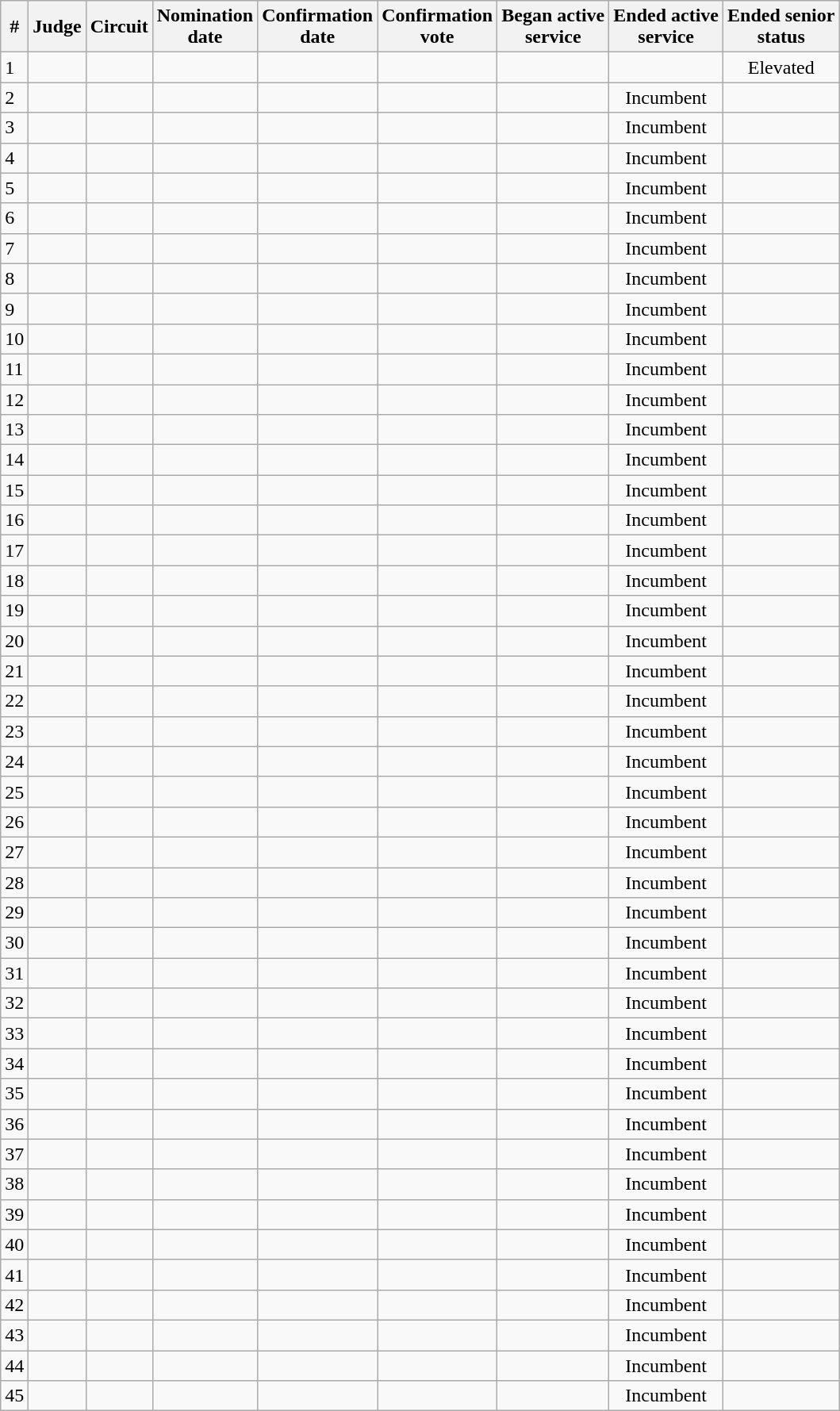<table class="sortable wikitable">
<tr>
<th>#</th>
<th>Judge</th>
<th>Circuit</th>
<th>Nomination<br>date</th>
<th>Confirmation<br>date</th>
<th>Confirmation<br>vote</th>
<th>Began active<br>service</th>
<th>Ended active<br>service</th>
<th>Ended senior<br>status</th>
</tr>
<tr>
<td>1</td>
<td></td>
<td></td>
<td></td>
<td></td>
<td align=center></td>
<td></td>
<td></td>
<td align=center>Elevated</td>
</tr>
<tr>
<td>2</td>
<td></td>
<td></td>
<td></td>
<td></td>
<td align=center></td>
<td></td>
<td align=center>Incumbent</td>
<td align=center></td>
</tr>
<tr>
<td>3</td>
<td></td>
<td></td>
<td></td>
<td></td>
<td align=center></td>
<td></td>
<td align=center>Incumbent</td>
<td align=center></td>
</tr>
<tr>
<td>4</td>
<td></td>
<td></td>
<td></td>
<td></td>
<td align=center></td>
<td></td>
<td align=center>Incumbent</td>
<td align=center></td>
</tr>
<tr>
<td>5</td>
<td></td>
<td></td>
<td></td>
<td></td>
<td align=center></td>
<td></td>
<td align=center>Incumbent</td>
<td align=center></td>
</tr>
<tr>
<td>6</td>
<td></td>
<td></td>
<td></td>
<td></td>
<td align=center></td>
<td></td>
<td align=center>Incumbent</td>
<td align=center></td>
</tr>
<tr>
<td>7</td>
<td></td>
<td></td>
<td></td>
<td></td>
<td align=center></td>
<td></td>
<td align=center>Incumbent</td>
<td align=center></td>
</tr>
<tr>
<td>8</td>
<td></td>
<td></td>
<td></td>
<td></td>
<td align=center></td>
<td></td>
<td align=center>Incumbent</td>
<td align=center></td>
</tr>
<tr>
<td>9</td>
<td></td>
<td></td>
<td></td>
<td></td>
<td align=center></td>
<td></td>
<td align=center>Incumbent</td>
<td align=center></td>
</tr>
<tr>
<td>10</td>
<td></td>
<td></td>
<td></td>
<td></td>
<td align=center></td>
<td></td>
<td align=center>Incumbent</td>
<td align=center></td>
</tr>
<tr>
<td>11</td>
<td></td>
<td></td>
<td></td>
<td></td>
<td align=center></td>
<td></td>
<td align=center>Incumbent</td>
<td align=center></td>
</tr>
<tr>
<td>12</td>
<td></td>
<td></td>
<td></td>
<td></td>
<td align=center></td>
<td></td>
<td align=center>Incumbent</td>
<td align=center></td>
</tr>
<tr>
<td>13</td>
<td></td>
<td></td>
<td></td>
<td></td>
<td align=center></td>
<td></td>
<td align=center>Incumbent</td>
<td align=center></td>
</tr>
<tr>
<td>14</td>
<td></td>
<td></td>
<td></td>
<td></td>
<td align=center></td>
<td></td>
<td align=center>Incumbent</td>
<td align=center></td>
</tr>
<tr>
<td>15</td>
<td></td>
<td></td>
<td></td>
<td></td>
<td align=center></td>
<td></td>
<td align=center>Incumbent</td>
<td align=center></td>
</tr>
<tr>
<td>16</td>
<td></td>
<td></td>
<td></td>
<td></td>
<td align=center></td>
<td></td>
<td align=center>Incumbent</td>
<td align=center></td>
</tr>
<tr>
<td>17</td>
<td></td>
<td></td>
<td></td>
<td></td>
<td align=center></td>
<td></td>
<td align=center>Incumbent</td>
<td align=center></td>
</tr>
<tr>
<td>18</td>
<td></td>
<td></td>
<td></td>
<td></td>
<td align=center></td>
<td></td>
<td align=center>Incumbent</td>
<td align=center></td>
</tr>
<tr>
<td>19</td>
<td></td>
<td></td>
<td></td>
<td></td>
<td align=center></td>
<td></td>
<td align=center>Incumbent</td>
<td align=center></td>
</tr>
<tr>
<td>20</td>
<td></td>
<td></td>
<td></td>
<td></td>
<td align=center></td>
<td></td>
<td align=center>Incumbent</td>
<td align=center></td>
</tr>
<tr>
<td>21</td>
<td></td>
<td></td>
<td></td>
<td></td>
<td align=center></td>
<td></td>
<td align=center>Incumbent</td>
<td align=center></td>
</tr>
<tr>
<td>22</td>
<td></td>
<td></td>
<td></td>
<td></td>
<td align=center></td>
<td align=center></td>
<td align=center>Incumbent</td>
<td align=center></td>
</tr>
<tr>
<td>23</td>
<td></td>
<td></td>
<td></td>
<td></td>
<td align=center></td>
<td></td>
<td align=center>Incumbent</td>
<td align=center></td>
</tr>
<tr>
<td>24</td>
<td></td>
<td></td>
<td></td>
<td></td>
<td align=center></td>
<td></td>
<td align=center>Incumbent</td>
<td align=center></td>
</tr>
<tr>
<td>25</td>
<td></td>
<td></td>
<td></td>
<td></td>
<td align=center></td>
<td></td>
<td align=center>Incumbent</td>
<td align=center></td>
</tr>
<tr>
<td>26</td>
<td></td>
<td></td>
<td></td>
<td></td>
<td align=center></td>
<td></td>
<td align=center>Incumbent</td>
<td align=center></td>
</tr>
<tr>
<td>27</td>
<td></td>
<td></td>
<td></td>
<td></td>
<td align=center></td>
<td></td>
<td align=center>Incumbent</td>
<td align=center></td>
</tr>
<tr>
<td>28</td>
<td></td>
<td></td>
<td></td>
<td></td>
<td align=center></td>
<td></td>
<td align=center>Incumbent</td>
<td align=center></td>
</tr>
<tr>
<td>29</td>
<td></td>
<td></td>
<td></td>
<td></td>
<td align=center></td>
<td></td>
<td align=center>Incumbent</td>
<td align=center></td>
</tr>
<tr>
<td>30</td>
<td></td>
<td></td>
<td></td>
<td></td>
<td align="center"></td>
<td></td>
<td align=center>Incumbent</td>
<td align=center></td>
</tr>
<tr>
<td>31</td>
<td></td>
<td></td>
<td></td>
<td></td>
<td align="center"></td>
<td></td>
<td align=center>Incumbent</td>
<td align=center></td>
</tr>
<tr>
<td>32</td>
<td></td>
<td></td>
<td></td>
<td></td>
<td align=center></td>
<td></td>
<td align=center>Incumbent</td>
<td align=center></td>
</tr>
<tr>
<td>33</td>
<td></td>
<td></td>
<td></td>
<td></td>
<td align="center"></td>
<td></td>
<td align="center">Incumbent</td>
<td align="center"></td>
</tr>
<tr>
<td>34</td>
<td></td>
<td></td>
<td></td>
<td></td>
<td align=center></td>
<td></td>
<td align=center>Incumbent</td>
<td align=center></td>
</tr>
<tr>
<td>35</td>
<td></td>
<td></td>
<td></td>
<td></td>
<td align="center"></td>
<td></td>
<td align="center">Incumbent</td>
<td align="center"></td>
</tr>
<tr>
<td>36</td>
<td></td>
<td></td>
<td></td>
<td></td>
<td align="center"></td>
<td></td>
<td align="center">Incumbent</td>
<td align="center"></td>
</tr>
<tr>
<td>37</td>
<td></td>
<td></td>
<td></td>
<td></td>
<td align=center></td>
<td></td>
<td align="center">Incumbent</td>
<td align=center></td>
</tr>
<tr>
<td>38</td>
<td></td>
<td></td>
<td></td>
<td></td>
<td align=center></td>
<td></td>
<td align=center>Incumbent</td>
<td align=center></td>
</tr>
<tr>
<td>39</td>
<td></td>
<td></td>
<td></td>
<td></td>
<td align=center></td>
<td></td>
<td align=center>Incumbent</td>
<td align=center></td>
</tr>
<tr>
<td>40</td>
<td></td>
<td></td>
<td></td>
<td></td>
<td align=center></td>
<td></td>
<td align=center>Incumbent</td>
<td align=center></td>
</tr>
<tr>
<td>41</td>
<td></td>
<td></td>
<td></td>
<td></td>
<td align=center></td>
<td></td>
<td align=center>Incumbent</td>
<td align=center></td>
</tr>
<tr>
<td>42</td>
<td></td>
<td></td>
<td></td>
<td></td>
<td align=center></td>
<td></td>
<td align=center>Incumbent</td>
<td align=center></td>
</tr>
<tr>
<td>43</td>
<td></td>
<td></td>
<td></td>
<td></td>
<td align=center></td>
<td></td>
<td align=center>Incumbent</td>
<td align=center></td>
</tr>
<tr>
<td>44</td>
<td></td>
<td></td>
<td></td>
<td></td>
<td align=center></td>
<td></td>
<td align=center>Incumbent</td>
<td align=center></td>
</tr>
<tr>
<td>45</td>
<td></td>
<td></td>
<td></td>
<td></td>
<td align=center></td>
<td></td>
<td align=center>Incumbent</td>
<td align=center></td>
</tr>
</table>
